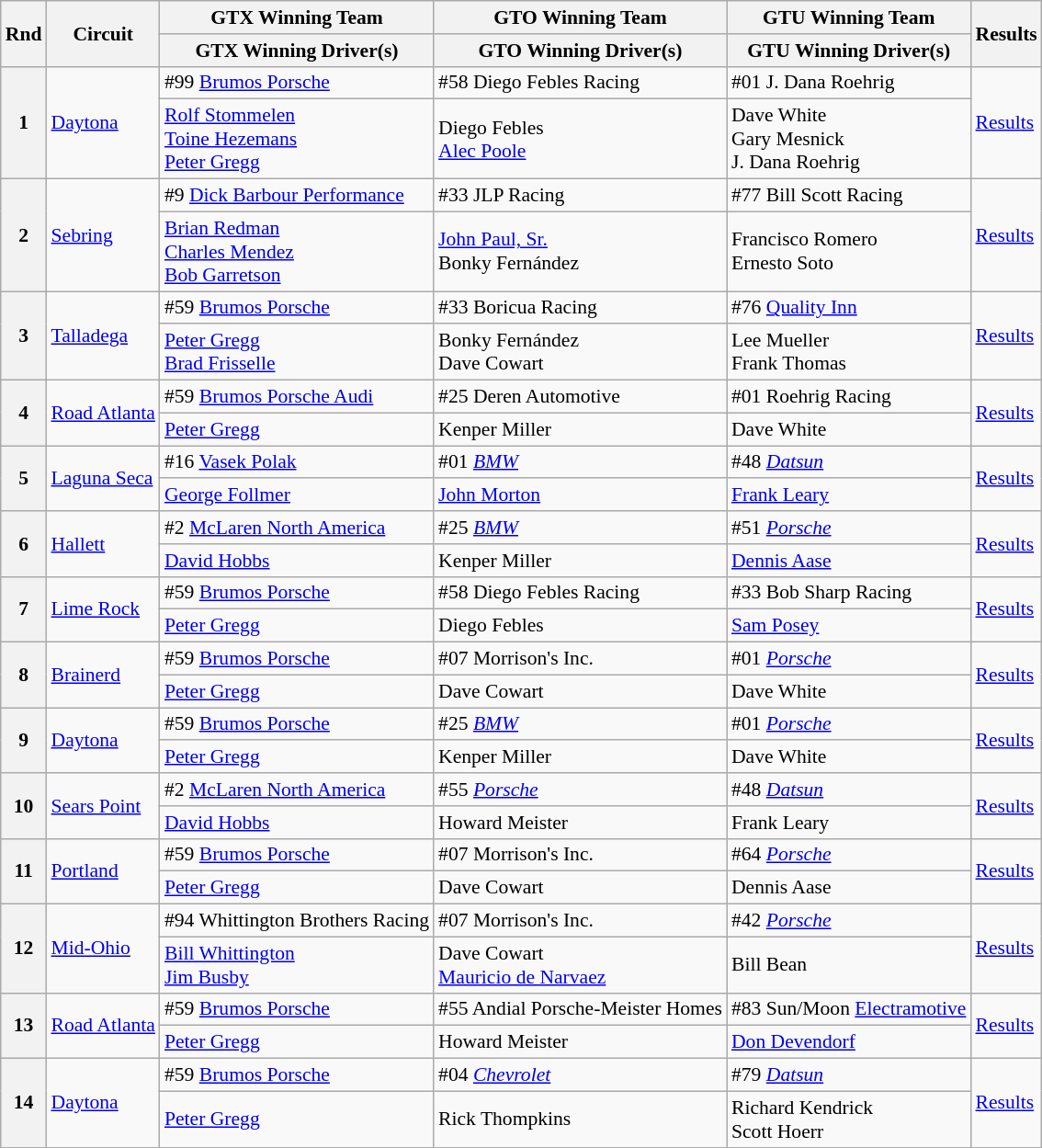<table class="wikitable" style="font-size: 90%;">
<tr>
<th rowspan=2>Rnd</th>
<th rowspan=2>Circuit</th>
<th>GTX Winning Team</th>
<th>GTO Winning Team</th>
<th>GTU Winning Team</th>
<th rowspan=2>Results</th>
</tr>
<tr>
<th>GTX Winning Driver(s)</th>
<th>GTO Winning Driver(s)</th>
<th>GTU Winning Driver(s)</th>
</tr>
<tr>
<th rowspan=2>1</th>
<td rowspan=2><a href='#'>Daytona</a></td>
<td>#99 <a href='#'>Brumos Porsche</a></td>
<td>#58 Diego Febles Racing</td>
<td>#01 J. Dana Roehrig</td>
<td rowspan=2><a href='#'>Results</a></td>
</tr>
<tr>
<td> <a href='#'>Rolf Stommelen</a><br> <a href='#'>Toine Hezemans</a><br> <a href='#'>Peter Gregg</a></td>
<td> Diego Febles<br> <a href='#'>Alec Poole</a></td>
<td> Dave White<br> Gary Mesnick<br> J. Dana Roehrig</td>
</tr>
<tr>
<th rowspan=2>2</th>
<td rowspan=2><a href='#'>Sebring</a></td>
<td>#9 <a href='#'>Dick Barbour Performance</a></td>
<td>#33 JLP Racing</td>
<td>#77 Bill Scott Racing</td>
<td rowspan=2><a href='#'>Results</a></td>
</tr>
<tr>
<td> <a href='#'>Brian Redman</a><br> <a href='#'>Charles Mendez</a><br> <a href='#'>Bob Garretson</a></td>
<td> <a href='#'>John Paul, Sr.</a><br> Bonky Fernández</td>
<td> Francisco Romero<br> Ernesto Soto</td>
</tr>
<tr>
<th rowspan=2>3</th>
<td rowspan=2><a href='#'>Talladega</a></td>
<td>#59 <a href='#'>Brumos Porsche</a></td>
<td>#33 Boricua Racing</td>
<td>#76 <a href='#'>Quality Inn</a></td>
<td rowspan=2><a href='#'>Results</a></td>
</tr>
<tr>
<td> <a href='#'>Peter Gregg</a><br> <a href='#'>Brad Frisselle</a></td>
<td> Bonky Fernández<br> Dave Cowart</td>
<td> Lee Mueller<br> Frank Thomas</td>
</tr>
<tr>
<th rowspan=2>4</th>
<td rowspan=2><a href='#'>Road Atlanta</a></td>
<td>#59 <a href='#'>Brumos Porsche Audi</a></td>
<td>#25 Deren Automotive</td>
<td>#01 Roehrig Racing</td>
<td rowspan=2><a href='#'>Results</a></td>
</tr>
<tr>
<td> <a href='#'>Peter Gregg</a></td>
<td> Kenper Miller</td>
<td> Dave White</td>
</tr>
<tr>
<th rowspan=2>5</th>
<td rowspan=2><a href='#'>Laguna Seca</a></td>
<td>#16 <a href='#'>Vasek Polak</a></td>
<td>#01 <em><a href='#'>BMW</a></em></td>
<td>#48 <em><a href='#'>Datsun</a></em></td>
<td rowspan=2><a href='#'>Results</a></td>
</tr>
<tr>
<td> <a href='#'>George Follmer</a></td>
<td> <a href='#'>John Morton</a></td>
<td> <a href='#'>Frank Leary</a></td>
</tr>
<tr>
<th rowspan=2>6</th>
<td rowspan=2><a href='#'>Hallett</a></td>
<td>#2 <a href='#'>McLaren North America</a></td>
<td>#25 <em><a href='#'>BMW</a></em></td>
<td>#51 <em><a href='#'>Porsche</a></em></td>
<td rowspan=2><a href='#'>Results</a></td>
</tr>
<tr>
<td> <a href='#'>David Hobbs</a></td>
<td> Kenper Miller</td>
<td> <a href='#'>Dennis Aase</a></td>
</tr>
<tr>
<th rowspan=2>7</th>
<td rowspan=2><a href='#'>Lime Rock</a></td>
<td>#59 <a href='#'>Brumos Porsche</a></td>
<td>#58 Diego Febles Racing</td>
<td>#33 Bob Sharp Racing</td>
<td rowspan=2><a href='#'>Results</a></td>
</tr>
<tr>
<td> <a href='#'>Peter Gregg</a></td>
<td> Diego Febles</td>
<td> <a href='#'>Sam Posey</a></td>
</tr>
<tr>
<th rowspan=2>8</th>
<td rowspan=2><a href='#'>Brainerd</a></td>
<td>#59 <a href='#'>Brumos Porsche</a></td>
<td>#07 Morrison's Inc.</td>
<td>#01 <em><a href='#'>Porsche</a></em></td>
<td rowspan=2><a href='#'>Results</a></td>
</tr>
<tr>
<td> <a href='#'>Peter Gregg</a></td>
<td> Dave Cowart</td>
<td> Dave White</td>
</tr>
<tr>
<th rowspan=2>9</th>
<td rowspan=2><a href='#'>Daytona</a></td>
<td>#59 <a href='#'>Brumos Porsche</a></td>
<td>#25 <em><a href='#'>BMW</a></em></td>
<td>#01 <em><a href='#'>Porsche</a></em></td>
<td rowspan=2><a href='#'>Results</a></td>
</tr>
<tr>
<td> <a href='#'>Peter Gregg</a></td>
<td> Kenper Miller</td>
<td> Dave White</td>
</tr>
<tr>
<th rowspan=2>10</th>
<td rowspan=2><a href='#'>Sears Point</a></td>
<td>#2 <a href='#'>McLaren North America</a></td>
<td>#55 <em><a href='#'>Porsche</a></em></td>
<td>#48 <em><a href='#'>Datsun</a></em></td>
<td rowspan=2><a href='#'>Results</a></td>
</tr>
<tr>
<td> <a href='#'>David Hobbs</a></td>
<td> Howard Meister</td>
<td> Frank Leary</td>
</tr>
<tr>
<th rowspan=2>11</th>
<td rowspan=2><a href='#'>Portland</a></td>
<td>#59 <a href='#'>Brumos Porsche</a></td>
<td>#07 Morrison's Inc.</td>
<td>#64 <em><a href='#'>Porsche</a></em></td>
<td rowspan=2><a href='#'>Results</a></td>
</tr>
<tr>
<td> <a href='#'>Peter Gregg</a></td>
<td> Dave Cowart</td>
<td> Dennis Aase</td>
</tr>
<tr>
<th rowspan=2>12</th>
<td rowspan=2><a href='#'>Mid-Ohio</a></td>
<td>#94 Whittington Brothers Racing</td>
<td>#07 Morrison's Inc.</td>
<td>#42 <em><a href='#'>Porsche</a></em></td>
<td rowspan=2><a href='#'>Results</a></td>
</tr>
<tr>
<td> <a href='#'>Bill Whittington</a><br> <a href='#'>Jim Busby</a></td>
<td> Dave Cowart<br> <a href='#'>Mauricio de Narvaez</a></td>
<td> Bill Bean</td>
</tr>
<tr>
<th rowspan=2>13</th>
<td rowspan=2><a href='#'>Road Atlanta</a></td>
<td>#59 <a href='#'>Brumos Porsche</a></td>
<td>#55 Andial Porsche-Meister Homes</td>
<td>#83 Sun/Moon <a href='#'>Electramotive</a></td>
<td rowspan=2><a href='#'>Results</a></td>
</tr>
<tr>
<td> <a href='#'>Peter Gregg</a></td>
<td> Howard Meister</td>
<td> <a href='#'>Don Devendorf</a></td>
</tr>
<tr>
<th rowspan=2>14</th>
<td rowspan=2><a href='#'>Daytona</a></td>
<td>#59 <a href='#'>Brumos Porsche</a></td>
<td>#04 <em><a href='#'>Chevrolet</a></em></td>
<td>#79 <em><a href='#'>Datsun</a></em></td>
<td rowspan=2><a href='#'>Results</a></td>
</tr>
<tr>
<td> <a href='#'>Peter Gregg</a></td>
<td> Rick Thompkins</td>
<td> Richard Kendrick<br> Scott Hoerr</td>
</tr>
</table>
